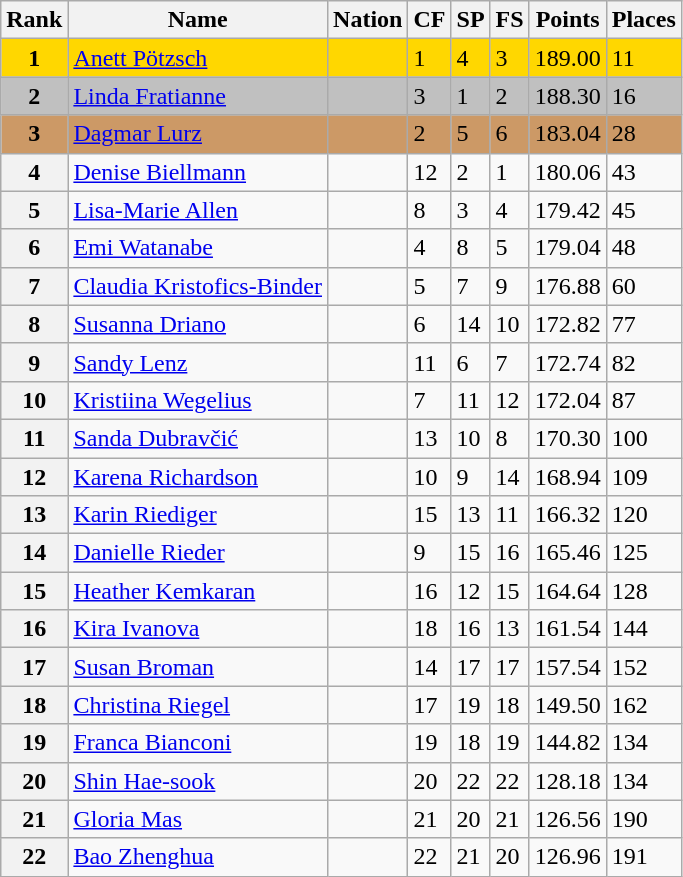<table class="wikitable">
<tr>
<th>Rank</th>
<th>Name</th>
<th>Nation</th>
<th>CF</th>
<th>SP</th>
<th>FS</th>
<th>Points</th>
<th>Places</th>
</tr>
<tr bgcolor="gold">
<td align="center"><strong>1</strong></td>
<td><a href='#'>Anett Pötzsch</a></td>
<td></td>
<td>1</td>
<td>4</td>
<td>3</td>
<td>189.00</td>
<td>11</td>
</tr>
<tr bgcolor="silver">
<td align="center"><strong>2</strong></td>
<td><a href='#'>Linda Fratianne</a></td>
<td></td>
<td>3</td>
<td>1</td>
<td>2</td>
<td>188.30</td>
<td>16</td>
</tr>
<tr bgcolor="cc9966">
<td align="center"><strong>3</strong></td>
<td><a href='#'>Dagmar Lurz</a></td>
<td></td>
<td>2</td>
<td>5</td>
<td>6</td>
<td>183.04</td>
<td>28</td>
</tr>
<tr>
<th>4</th>
<td><a href='#'>Denise Biellmann</a></td>
<td></td>
<td>12</td>
<td>2</td>
<td>1</td>
<td>180.06</td>
<td>43</td>
</tr>
<tr>
<th>5</th>
<td><a href='#'>Lisa-Marie Allen</a></td>
<td></td>
<td>8</td>
<td>3</td>
<td>4</td>
<td>179.42</td>
<td>45</td>
</tr>
<tr>
<th>6</th>
<td><a href='#'>Emi Watanabe</a></td>
<td></td>
<td>4</td>
<td>8</td>
<td>5</td>
<td>179.04</td>
<td>48</td>
</tr>
<tr>
<th>7</th>
<td><a href='#'>Claudia Kristofics-Binder</a></td>
<td></td>
<td>5</td>
<td>7</td>
<td>9</td>
<td>176.88</td>
<td>60</td>
</tr>
<tr>
<th>8</th>
<td><a href='#'>Susanna Driano</a></td>
<td></td>
<td>6</td>
<td>14</td>
<td>10</td>
<td>172.82</td>
<td>77</td>
</tr>
<tr>
<th>9</th>
<td><a href='#'>Sandy Lenz</a></td>
<td></td>
<td>11</td>
<td>6</td>
<td>7</td>
<td>172.74</td>
<td>82</td>
</tr>
<tr>
<th>10</th>
<td><a href='#'>Kristiina Wegelius</a></td>
<td></td>
<td>7</td>
<td>11</td>
<td>12</td>
<td>172.04</td>
<td>87</td>
</tr>
<tr>
<th>11</th>
<td><a href='#'>Sanda Dubravčić</a></td>
<td></td>
<td>13</td>
<td>10</td>
<td>8</td>
<td>170.30</td>
<td>100</td>
</tr>
<tr>
<th>12</th>
<td><a href='#'>Karena Richardson</a></td>
<td></td>
<td>10</td>
<td>9</td>
<td>14</td>
<td>168.94</td>
<td>109</td>
</tr>
<tr>
<th>13</th>
<td><a href='#'>Karin Riediger</a></td>
<td></td>
<td>15</td>
<td>13</td>
<td>11</td>
<td>166.32</td>
<td>120</td>
</tr>
<tr>
<th>14</th>
<td><a href='#'>Danielle Rieder</a></td>
<td></td>
<td>9</td>
<td>15</td>
<td>16</td>
<td>165.46</td>
<td>125</td>
</tr>
<tr>
<th>15</th>
<td><a href='#'>Heather Kemkaran</a></td>
<td></td>
<td>16</td>
<td>12</td>
<td>15</td>
<td>164.64</td>
<td>128</td>
</tr>
<tr>
<th>16</th>
<td><a href='#'>Kira Ivanova</a></td>
<td></td>
<td>18</td>
<td>16</td>
<td>13</td>
<td>161.54</td>
<td>144</td>
</tr>
<tr>
<th>17</th>
<td><a href='#'>Susan Broman</a></td>
<td></td>
<td>14</td>
<td>17</td>
<td>17</td>
<td>157.54</td>
<td>152</td>
</tr>
<tr>
<th>18</th>
<td><a href='#'>Christina Riegel</a></td>
<td></td>
<td>17</td>
<td>19</td>
<td>18</td>
<td>149.50</td>
<td>162</td>
</tr>
<tr>
<th>19</th>
<td><a href='#'>Franca Bianconi</a></td>
<td></td>
<td>19</td>
<td>18</td>
<td>19</td>
<td>144.82</td>
<td>134</td>
</tr>
<tr>
<th>20</th>
<td><a href='#'>Shin Hae-sook</a></td>
<td></td>
<td>20</td>
<td>22</td>
<td>22</td>
<td>128.18</td>
<td>134</td>
</tr>
<tr>
<th>21</th>
<td><a href='#'>Gloria Mas</a></td>
<td></td>
<td>21</td>
<td>20</td>
<td>21</td>
<td>126.56</td>
<td>190</td>
</tr>
<tr>
<th>22</th>
<td><a href='#'>Bao Zhenghua</a></td>
<td></td>
<td>22</td>
<td>21</td>
<td>20</td>
<td>126.96</td>
<td>191</td>
</tr>
</table>
